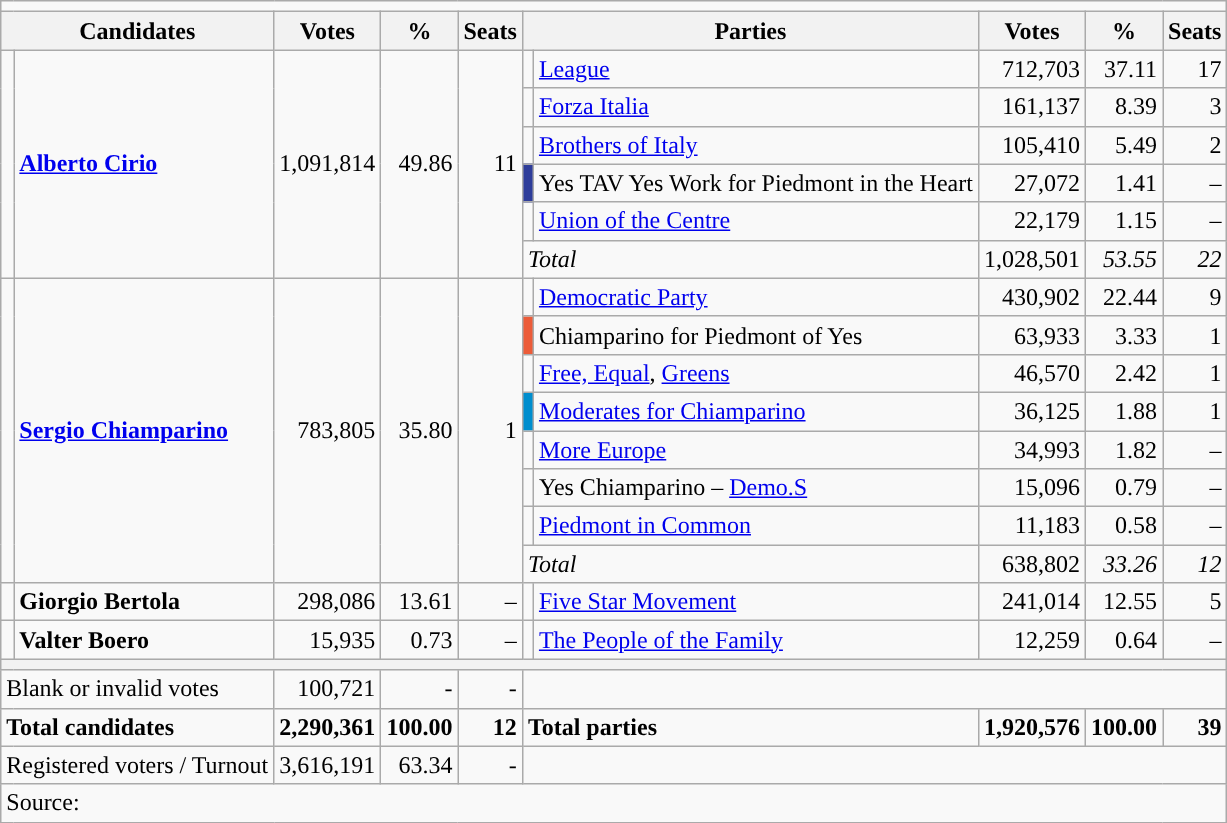<table class="wikitable">
<tr>
<td colspan=10></td>
</tr>
<tr>
<th colspan=2>Candidates</th>
<th>Votes</th>
<th>%</th>
<th>Seats</th>
<th colspan=2>Parties</th>
<th>Votes</th>
<th>%</th>
<th>Seats</th>
</tr>
<tr>
<td rowspan=6></td>
<td rowspan=6><strong><a href='#'>Alberto Cirio</a></strong></td>
<td rowspan="6" align=right>1,091,814</td>
<td rowspan="6" align=right>49.86</td>
<td rowspan="6" align=right>11</td>
<td></td>
<td><a href='#'>League</a></td>
<td align=right>712,703</td>
<td align=right>37.11</td>
<td align=right>17</td>
</tr>
<tr>
<td></td>
<td><a href='#'>Forza Italia</a></td>
<td align=right>161,137</td>
<td align=right>8.39</td>
<td align=right>3</td>
</tr>
<tr>
<td></td>
<td><a href='#'>Brothers of Italy</a></td>
<td align=right>105,410</td>
<td align=right>5.49</td>
<td align=right>2</td>
</tr>
<tr>
<td bgcolor="#2E3D9A"></td>
<td style="text-align:left;">Yes TAV Yes Work for Piedmont in the Heart</td>
<td align=right>27,072</td>
<td align=right>1.41</td>
<td align=right>–</td>
</tr>
<tr>
<td></td>
<td><a href='#'>Union of the Centre</a></td>
<td align=right>22,179</td>
<td align=right>1.15</td>
<td align=right>–</td>
</tr>
<tr>
<td colspan=2><em>Total</em></td>
<td align=right>1,028,501</td>
<td align=right><em>53.55</em></td>
<td align=right><em>22</em></td>
</tr>
<tr>
<td rowspan=8></td>
<td rowspan=8><strong><a href='#'>Sergio Chiamparino</a></strong></td>
<td rowspan="8" align=right>783,805</td>
<td rowspan="8" align=right>35.80</td>
<td rowspan="8" align=right>1</td>
<td></td>
<td><a href='#'>Democratic Party</a></td>
<td align=right>430,902</td>
<td align=right>22.44</td>
<td align=right>9</td>
</tr>
<tr>
<td style="background-color:#EC5C39"></td>
<td>Chiamparino for Piedmont of Yes</td>
<td align=right>63,933</td>
<td align=right>3.33</td>
<td align=right>1</td>
</tr>
<tr>
<td></td>
<td style="text-align:left;"><a href='#'>Free, Equal</a>, <a href='#'>Greens</a></td>
<td align=right>46,570</td>
<td align=right>2.42</td>
<td align=right>1</td>
</tr>
<tr>
<td style="background-color:#008ECE"></td>
<td><a href='#'>Moderates for Chiamparino</a></td>
<td align=right>36,125</td>
<td align=right>1.88</td>
<td align=right>1</td>
</tr>
<tr>
<td style="background-color:"></td>
<td><a href='#'>More Europe</a></td>
<td align=right>34,993</td>
<td align=right>1.82</td>
<td align=right>–</td>
</tr>
<tr>
<td></td>
<td>Yes Chiamparino – <a href='#'>Demo.S</a></td>
<td align=right>15,096</td>
<td align=right>0.79</td>
<td align=right>–</td>
</tr>
<tr>
<td style="background-color:"></td>
<td><a href='#'>Piedmont in Common</a></td>
<td align=right>11,183</td>
<td align=right>0.58</td>
<td align=right>–</td>
</tr>
<tr>
<td colspan=2><em>Total</em></td>
<td align=right>638,802</td>
<td align=right><em>33.26</em></td>
<td align=right><em>12</em></td>
</tr>
<tr>
<td></td>
<td><strong>Giorgio Bertola</strong></td>
<td align=right>298,086</td>
<td align=right>13.61</td>
<td align=right>–</td>
<td></td>
<td><a href='#'>Five Star Movement</a></td>
<td align=right>241,014</td>
<td align=right>12.55</td>
<td align=right>5</td>
</tr>
<tr>
<td style="background-color:"></td>
<td><strong>Valter Boero</strong></td>
<td align=right>15,935</td>
<td align=right>0.73</td>
<td align=right>–</td>
<td style="background-color:"></td>
<td><a href='#'>The People of the Family</a></td>
<td align=right>12,259</td>
<td align=right>0.64</td>
<td align=right>–</td>
</tr>
<tr>
<th colspan=10></th>
</tr>
<tr>
<td colspan=2>Blank or invalid votes</td>
<td align=right>100,721</td>
<td align=right>-</td>
<td align=right>-</td>
<td colspan=5></td>
</tr>
<tr>
<td colspan=2><strong>Total candidates</strong></td>
<td align=right><strong>2,290,361</strong></td>
<td align=right><strong>100.00</strong></td>
<td align=right><strong>12</strong></td>
<td colspan=2><strong>Total parties</strong></td>
<td align=right><strong>1,920,576</strong></td>
<td align=right><strong>100.00</strong></td>
<td align=right><strong>39</strong></td>
</tr>
<tr>
<td colspan=2>Registered voters / Turnout</td>
<td align=right>3,616,191</td>
<td align=right>63.34</td>
<td align=right>-</td>
<td colspan=5></td>
</tr>
<tr>
<td colspan=11>Source:  </td>
</tr>
</table>
